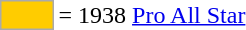<table>
<tr>
<td style="background-color:#FFCC00; border:1px solid #aaaaaa; width:2em;"></td>
<td>= 1938 <a href='#'>Pro All Star</a></td>
<td></td>
</tr>
</table>
